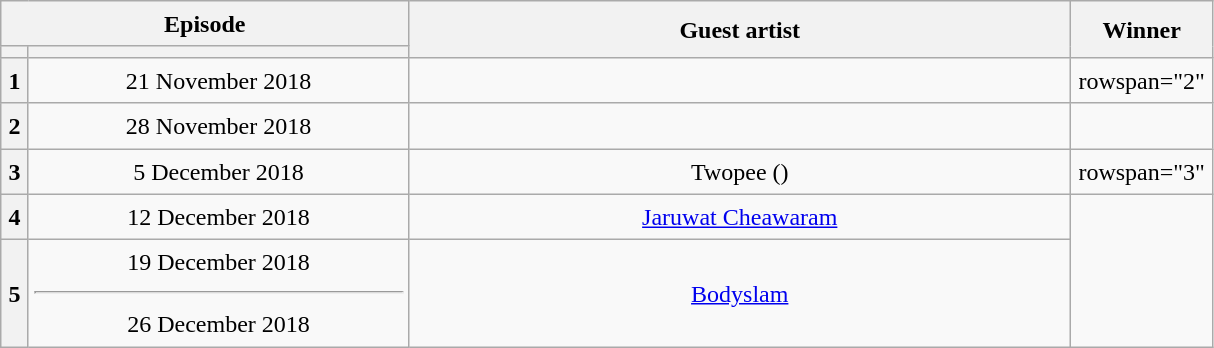<table class="wikitable plainrowheaders mw-collapsible" style="text-align:center; line-height:23px; width:64%;">
<tr>
<th colspan="2" width="24%">Episode</th>
<th rowspan="2" width="40%">Guest artist</th>
<th rowspan="2" width="1%">Winner</th>
</tr>
<tr>
<th width="01%"></th>
<th></th>
</tr>
<tr>
<th>1</th>
<td>21 November 2018</td>
<td></td>
<td>rowspan="2" </td>
</tr>
<tr>
<th>2</th>
<td>28 November 2018</td>
<td><em></em></td>
</tr>
<tr>
<th>3</th>
<td>5 December 2018</td>
<td>Twopee ()</td>
<td>rowspan="3" </td>
</tr>
<tr>
<th>4</th>
<td>12 December 2018</td>
<td><a href='#'>Jaruwat Cheawaram</a></td>
</tr>
<tr>
<th>5</th>
<td>19 December 2018<hr>26 December 2018</td>
<td><a href='#'>Bodyslam</a></td>
</tr>
</table>
